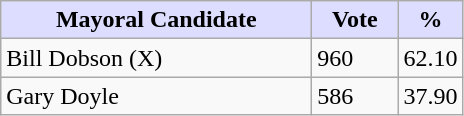<table class="wikitable">
<tr>
<th style="background:#ddf; width:200px;">Mayoral Candidate </th>
<th style="background:#ddf; width:50px;">Vote</th>
<th style="background:#ddf; width:30px;">%</th>
</tr>
<tr>
<td>Bill Dobson (X)</td>
<td>960</td>
<td>62.10</td>
</tr>
<tr>
<td>Gary Doyle</td>
<td>586</td>
<td>37.90</td>
</tr>
</table>
